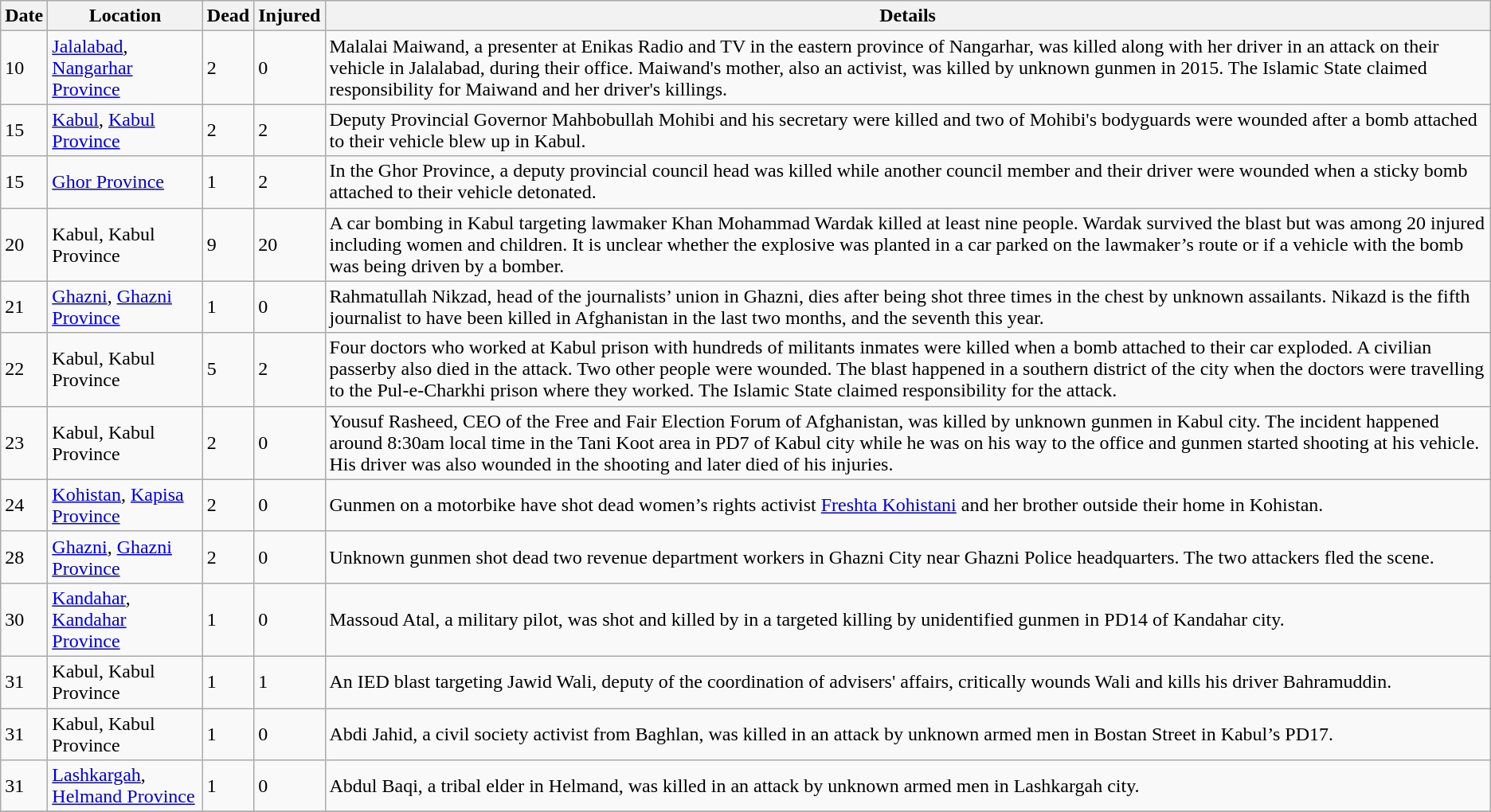<table class="wikitable sortable">
<tr>
<th>Date</th>
<th>Location</th>
<th data-sort-type="number">Dead</th>
<th data-sort-type="number">Injured</th>
<th>Details</th>
</tr>
<tr>
<td>10</td>
<td><a href='#'>Jalalabad</a>, <a href='#'>Nangarhar Province</a></td>
<td>2</td>
<td>0</td>
<td>Malalai Maiwand, a presenter at Enikas Radio and TV in the eastern province of Nangarhar, was killed along with her driver in an attack on their vehicle in Jalalabad, during their office. Maiwand's mother, also an activist, was killed by unknown gunmen in 2015. The Islamic State claimed responsibility for Maiwand and her driver's killings.</td>
</tr>
<tr>
<td>15</td>
<td><a href='#'>Kabul</a>, <a href='#'>Kabul Province</a></td>
<td>2</td>
<td>2</td>
<td>Deputy Provincial Governor Mahbobullah Mohibi and his secretary were killed and two of Mohibi's bodyguards were wounded after a bomb attached to their vehicle blew up in Kabul.</td>
</tr>
<tr>
<td>15</td>
<td><a href='#'>Ghor Province</a></td>
<td>1</td>
<td>2</td>
<td>In the Ghor Province, a deputy provincial council head was killed while another council member and their driver were wounded when a sticky bomb attached to their vehicle detonated.</td>
</tr>
<tr>
<td>20</td>
<td>Kabul, Kabul Province</td>
<td>9</td>
<td>20</td>
<td>A car bombing in Kabul targeting lawmaker Khan Mohammad Wardak killed at least nine people. Wardak survived the blast but was among 20 injured including women and children. It is unclear whether the explosive was planted in a car parked on the lawmaker’s route or if a vehicle with the bomb was being driven by a bomber.</td>
</tr>
<tr>
<td>21</td>
<td><a href='#'>Ghazni</a>, <a href='#'>Ghazni Province</a></td>
<td>1</td>
<td>0</td>
<td>Rahmatullah Nikzad, head of the journalists’ union in Ghazni, dies after being shot three times in the chest by unknown assailants. Nikazd is the fifth journalist to have been killed in Afghanistan in the last two months, and the seventh this year.</td>
</tr>
<tr>
<td>22</td>
<td>Kabul, Kabul Province</td>
<td>5</td>
<td>2</td>
<td>Four doctors who worked at Kabul prison with hundreds of militants inmates were killed when a bomb attached to their car exploded. A civilian passerby also died in the attack. Two other people were wounded. The blast happened in a southern district of the city when the doctors were travelling to the Pul-e-Charkhi prison where they worked. The Islamic State claimed responsibility for the attack.</td>
</tr>
<tr>
<td>23</td>
<td>Kabul, Kabul Province</td>
<td>2</td>
<td>0</td>
<td>Yousuf Rasheed, CEO of the Free and Fair Election Forum of Afghanistan, was killed by unknown gunmen in Kabul city. The incident happened around 8:30am local time in the Tani Koot area in PD7 of Kabul city while he was on his way to the office and gunmen started shooting at his vehicle. His driver was also wounded in the shooting and later died of his injuries.</td>
</tr>
<tr>
<td>24</td>
<td><a href='#'>Kohistan</a>, <a href='#'>Kapisa Province</a></td>
<td>2</td>
<td>0</td>
<td>Gunmen on a motorbike have shot dead women’s rights activist <a href='#'>Freshta Kohistani</a> and her brother outside their home in Kohistan.</td>
</tr>
<tr>
<td>28</td>
<td><a href='#'>Ghazni</a>, <a href='#'>Ghazni Province</a></td>
<td>2</td>
<td>0</td>
<td>Unknown gunmen shot dead two revenue department workers in Ghazni City near Ghazni Police headquarters. The two attackers fled the scene.</td>
</tr>
<tr>
<td>30</td>
<td><a href='#'>Kandahar</a>, <a href='#'>Kandahar Province</a></td>
<td>1</td>
<td>0</td>
<td>Massoud Atal, a military pilot, was shot and killed by in a targeted killing by unidentified gunmen in PD14 of Kandahar city.</td>
</tr>
<tr>
<td>31</td>
<td>Kabul, Kabul Province</td>
<td>1</td>
<td>1</td>
<td>An IED blast targeting Jawid Wali, deputy of the coordination of advisers' affairs, critically wounds Wali and kills his driver Bahramuddin.</td>
</tr>
<tr>
<td>31</td>
<td>Kabul, Kabul Province</td>
<td>1</td>
<td>0</td>
<td>Abdi Jahid, a civil society activist from Baghlan, was killed in an attack by unknown armed men in Bostan Street in Kabul’s PD17.</td>
</tr>
<tr>
<td>31</td>
<td><a href='#'>Lashkargah</a>, <a href='#'>Helmand Province</a></td>
<td>1</td>
<td>0</td>
<td>Abdul Baqi, a tribal elder in Helmand, was killed in an attack by unknown armed men in Lashkargah city.</td>
</tr>
<tr>
</tr>
</table>
